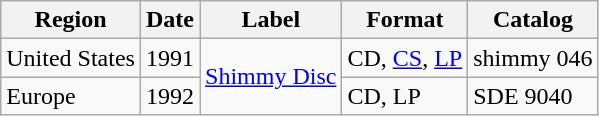<table class="wikitable">
<tr>
<th>Region</th>
<th>Date</th>
<th>Label</th>
<th>Format</th>
<th>Catalog</th>
</tr>
<tr>
<td>United States</td>
<td>1991</td>
<td rowspan="2"><a href='#'>Shimmy Disc</a></td>
<td>CD, <a href='#'>CS</a>, <a href='#'>LP</a></td>
<td>shimmy 046</td>
</tr>
<tr>
<td>Europe</td>
<td>1992</td>
<td>CD, LP</td>
<td>SDE 9040</td>
</tr>
</table>
